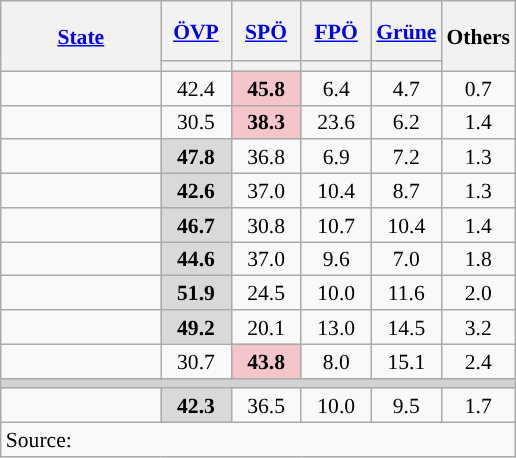<table class="wikitable sortable" style="text-align:center;font-size:90%;line-height:16px">
<tr style="height:40px;">
<th style="width:100px;" rowspan="2"><a href='#'>State</a></th>
<th style="width:40px;"><a href='#'>ÖVP</a></th>
<th style="width:40px;"><a href='#'>SPÖ</a></th>
<th style="width:40px;"><a href='#'>FPÖ</a></th>
<th style="width:40px;"><a href='#'>Grüne</a></th>
<th class="unsortable" style="width:40px;" rowspan="2">Others</th>
</tr>
<tr>
<th style="background:"></th>
<th style="background:"></th>
<th style="background:"></th>
<th style="background:"></th>
</tr>
<tr>
<td align=left></td>
<td>42.4</td>
<td bgcolor=#F4C6C9><strong>45.8</strong></td>
<td>6.4</td>
<td>4.7</td>
<td>0.7</td>
</tr>
<tr>
<td align=left></td>
<td>30.5</td>
<td bgcolor=#F4C6C9><strong>38.3</strong></td>
<td>23.6</td>
<td>6.2</td>
<td>1.4</td>
</tr>
<tr>
<td align=left></td>
<td bgcolor=#D9D9D9><strong>47.8</strong></td>
<td>36.8</td>
<td>6.9</td>
<td>7.2</td>
<td>1.3</td>
</tr>
<tr>
<td align=left></td>
<td bgcolor=#D9D9D9><strong>42.6</strong></td>
<td>37.0</td>
<td>10.4</td>
<td>8.7</td>
<td>1.3</td>
</tr>
<tr>
<td align=left></td>
<td bgcolor=#D9D9D9><strong>46.7</strong></td>
<td>30.8</td>
<td>10.7</td>
<td>10.4</td>
<td>1.4</td>
</tr>
<tr>
<td align=left></td>
<td bgcolor=#D9D9D9><strong>44.6</strong></td>
<td>37.0</td>
<td>9.6</td>
<td>7.0</td>
<td>1.8</td>
</tr>
<tr>
<td align=left></td>
<td bgcolor=#D9D9D9><strong>51.9</strong></td>
<td>24.5</td>
<td>10.0</td>
<td>11.6</td>
<td>2.0</td>
</tr>
<tr>
<td align=left></td>
<td bgcolor=#D9D9D9><strong>49.2</strong></td>
<td>20.1</td>
<td>13.0</td>
<td>14.5</td>
<td>3.2</td>
</tr>
<tr>
<td align=left></td>
<td>30.7</td>
<td bgcolor=#F4C6C9><strong>43.8</strong></td>
<td>8.0</td>
<td>15.1</td>
<td>2.4</td>
</tr>
<tr>
<td colspan=10 bgcolor=lightgrey></td>
</tr>
<tr>
<td align=left></td>
<td bgcolor=#D9D9D9><strong>42.3</strong></td>
<td>36.5</td>
<td>10.0</td>
<td>9.5</td>
<td>1.7</td>
</tr>
<tr class=sortbottom>
<td colspan=10 align=left>Source: </td>
</tr>
</table>
